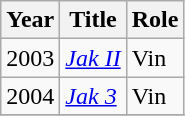<table class="wikitable sortable">
<tr>
<th>Year</th>
<th>Title</th>
<th>Role</th>
</tr>
<tr>
<td>2003</td>
<td><em><a href='#'>Jak II</a></em></td>
<td>Vin</td>
</tr>
<tr>
<td>2004</td>
<td><em><a href='#'>Jak 3</a></em></td>
<td>Vin</td>
</tr>
<tr>
</tr>
</table>
